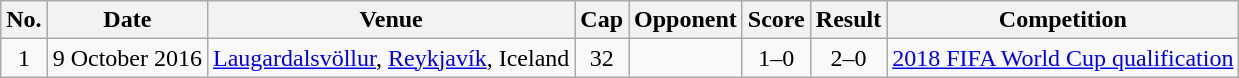<table class="wikitable sortable">
<tr>
<th scope="col">No.</th>
<th scope="col" data-sort-type="date">Date</th>
<th scope="col">Venue</th>
<th scope="col">Cap</th>
<th scope="col">Opponent</th>
<th scope="col">Score</th>
<th scope="col">Result</th>
<th scope="col">Competition</th>
</tr>
<tr>
<td align="center">1</td>
<td>9 October 2016</td>
<td><a href='#'>Laugardalsvöllur</a>, <a href='#'>Reykjavík</a>, Iceland</td>
<td align="center">32</td>
<td></td>
<td align="center">1–0</td>
<td align="center">2–0</td>
<td><a href='#'>2018 FIFA World Cup qualification</a></td>
</tr>
</table>
